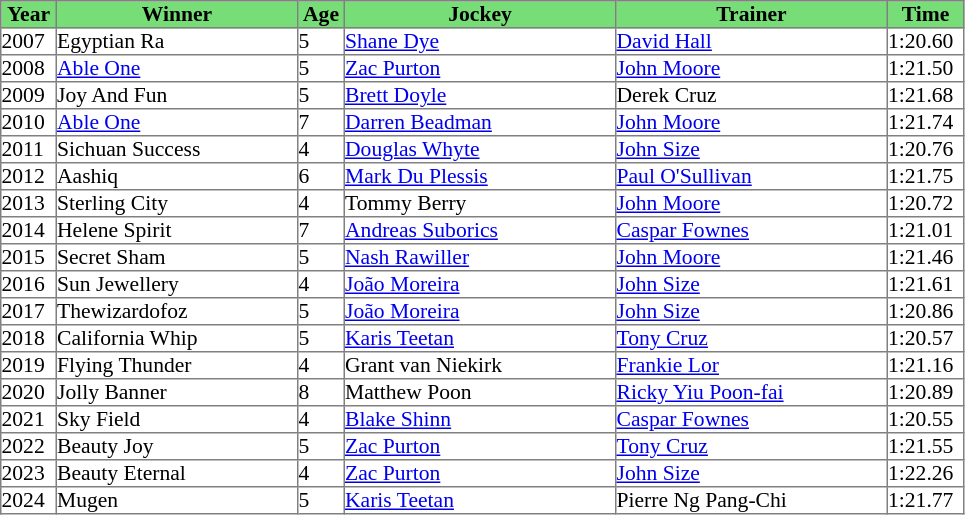<table class = "sortable" | border="1" cellpadding="0" style="border-collapse: collapse; font-size:90%">
<tr bgcolor="#77dd77" align="center">
<td style="width:36px"><strong>Year</strong></td>
<td style="width:160px"><strong>Winner</strong></td>
<td style="width:30px"><strong>Age</strong></td>
<td style="width:180px"><strong>Jockey</strong></td>
<td style="width:180px"><strong>Trainer</strong></td>
<td style="width:50px"><strong>Time</strong></td>
</tr>
<tr>
<td>2007</td>
<td>Egyptian Ra</td>
<td>5</td>
<td><a href='#'>Shane Dye</a></td>
<td><a href='#'>David Hall</a></td>
<td>1:20.60</td>
</tr>
<tr>
<td>2008</td>
<td><a href='#'>Able One</a></td>
<td>5</td>
<td><a href='#'>Zac Purton</a></td>
<td><a href='#'>John Moore</a></td>
<td>1:21.50</td>
</tr>
<tr>
<td>2009</td>
<td>Joy And Fun</td>
<td>5</td>
<td><a href='#'>Brett Doyle</a></td>
<td>Derek Cruz</td>
<td>1:21.68</td>
</tr>
<tr>
<td>2010</td>
<td><a href='#'>Able One</a></td>
<td>7</td>
<td><a href='#'>Darren Beadman</a></td>
<td><a href='#'>John Moore</a></td>
<td>1:21.74</td>
</tr>
<tr>
<td>2011</td>
<td>Sichuan Success</td>
<td>4</td>
<td><a href='#'>Douglas Whyte</a></td>
<td><a href='#'>John Size</a></td>
<td>1:20.76</td>
</tr>
<tr>
<td>2012</td>
<td>Aashiq</td>
<td>6</td>
<td><a href='#'>Mark Du Plessis</a></td>
<td><a href='#'>Paul O'Sullivan</a></td>
<td>1:21.75</td>
</tr>
<tr>
<td>2013</td>
<td>Sterling City</td>
<td>4</td>
<td>Tommy Berry</td>
<td><a href='#'>John Moore</a></td>
<td>1:20.72</td>
</tr>
<tr>
<td>2014</td>
<td>Helene Spirit</td>
<td>7</td>
<td><a href='#'>Andreas Suborics</a></td>
<td><a href='#'>Caspar Fownes</a></td>
<td>1:21.01</td>
</tr>
<tr>
<td>2015</td>
<td>Secret Sham</td>
<td>5</td>
<td><a href='#'>Nash Rawiller</a></td>
<td><a href='#'>John Moore</a></td>
<td>1:21.46</td>
</tr>
<tr>
<td>2016</td>
<td>Sun Jewellery</td>
<td>4</td>
<td><a href='#'>João Moreira</a></td>
<td><a href='#'>John Size</a></td>
<td>1:21.61</td>
</tr>
<tr>
<td>2017</td>
<td>Thewizardofoz</td>
<td>5</td>
<td><a href='#'>João Moreira</a></td>
<td><a href='#'>John Size</a></td>
<td>1:20.86</td>
</tr>
<tr>
<td>2018</td>
<td>California Whip</td>
<td>5</td>
<td><a href='#'>Karis Teetan</a></td>
<td><a href='#'>Tony Cruz</a></td>
<td>1:20.57</td>
</tr>
<tr>
<td>2019</td>
<td>Flying Thunder</td>
<td>4</td>
<td>Grant van Niekirk</td>
<td><a href='#'>Frankie Lor</a></td>
<td>1:21.16</td>
</tr>
<tr>
<td>2020</td>
<td>Jolly Banner</td>
<td>8</td>
<td>Matthew Poon</td>
<td><a href='#'>Ricky Yiu Poon-fai</a></td>
<td>1:20.89</td>
</tr>
<tr>
<td>2021</td>
<td>Sky Field</td>
<td>4</td>
<td><a href='#'>Blake Shinn</a></td>
<td><a href='#'>Caspar Fownes</a></td>
<td>1:20.55</td>
</tr>
<tr>
<td>2022</td>
<td>Beauty Joy</td>
<td>5</td>
<td><a href='#'>Zac Purton</a></td>
<td><a href='#'>Tony Cruz</a></td>
<td>1:21.55</td>
</tr>
<tr>
<td>2023</td>
<td>Beauty Eternal</td>
<td>4</td>
<td><a href='#'>Zac Purton</a></td>
<td><a href='#'>John Size</a></td>
<td>1:22.26</td>
</tr>
<tr>
<td>2024</td>
<td>Mugen</td>
<td>5</td>
<td><a href='#'>Karis Teetan</a></td>
<td>Pierre Ng Pang-Chi</td>
<td>1:21.77</td>
</tr>
</table>
